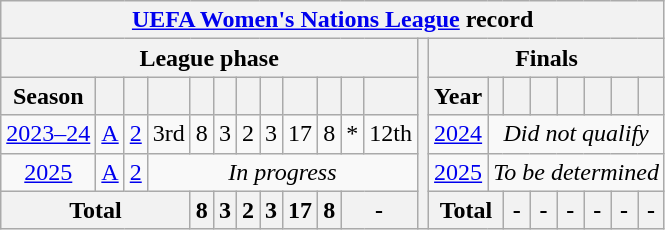<table class="wikitable" style="text-align:center">
<tr>
<th colspan=22><a href='#'>UEFA Women's Nations League</a> record</th>
</tr>
<tr>
<th colspan=12>League phase</th>
<th rowspan=5></th>
<th colspan=9>Finals</th>
</tr>
<tr>
<th>Season</th>
<th></th>
<th></th>
<th></th>
<th></th>
<th></th>
<th></th>
<th></th>
<th></th>
<th></th>
<th></th>
<th></th>
<th>Year</th>
<th></th>
<th></th>
<th></th>
<th></th>
<th></th>
<th></th>
<th></th>
</tr>
<tr>
<td><a href='#'>2023–24</a></td>
<td><a href='#'>A</a></td>
<td><a href='#'>2</a></td>
<td>3rd</td>
<td>8</td>
<td>3</td>
<td>2</td>
<td>3</td>
<td>17</td>
<td>8</td>
<td>*</td>
<td>12th</td>
<td> <a href='#'>2024</a></td>
<td colspan=8><em>Did not qualify</em></td>
</tr>
<tr>
<td><a href='#'>2025</a></td>
<td><a href='#'>A</a></td>
<td><a href='#'>2</a></td>
<td colspan=9><em>In progress</em></td>
<td> <a href='#'>2025</a></td>
<td colspan=7><em>To be determined</em></td>
</tr>
<tr>
<th colspan=4>Total</th>
<th>8</th>
<th>3</th>
<th>2</th>
<th>3</th>
<th>17</th>
<th>8</th>
<th colspan=2>-</th>
<th colspan=2>Total</th>
<th>-</th>
<th>-</th>
<th>-</th>
<th>-</th>
<th>-</th>
<th>-</th>
</tr>
</table>
